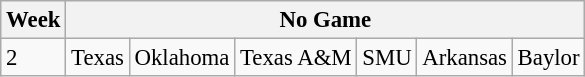<table class="wikitable" style="font-size:95%">
<tr>
<th>Week</th>
<th colspan="10">No Game</th>
</tr>
<tr>
<td>2</td>
<td>Texas</td>
<td>Oklahoma</td>
<td>Texas A&M</td>
<td>SMU</td>
<td>Arkansas</td>
<td>Baylor</td>
</tr>
</table>
